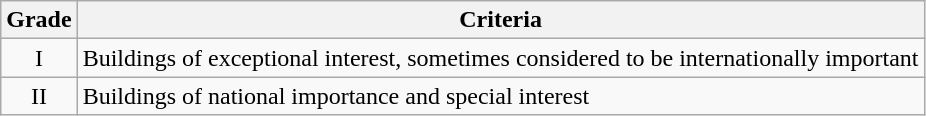<table class="wikitable">
<tr>
<th>Grade</th>
<th>Criteria</th>
</tr>
<tr>
<td align="center" >I</td>
<td>Buildings of exceptional interest, sometimes considered to be internationally important</td>
</tr>
<tr>
<td align="center" >II</td>
<td>Buildings of national importance and special interest</td>
</tr>
</table>
